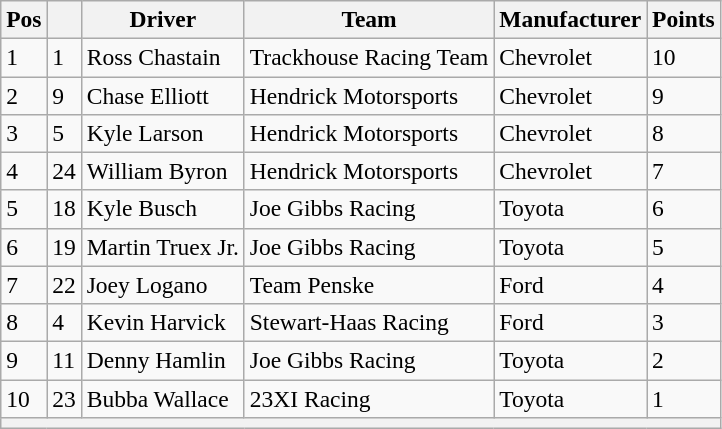<table class="wikitable" style="font-size:98%">
<tr>
<th>Pos</th>
<th></th>
<th>Driver</th>
<th>Team</th>
<th>Manufacturer</th>
<th>Points</th>
</tr>
<tr>
<td>1</td>
<td>1</td>
<td>Ross Chastain</td>
<td>Trackhouse Racing Team</td>
<td>Chevrolet</td>
<td>10</td>
</tr>
<tr>
<td>2</td>
<td>9</td>
<td>Chase Elliott</td>
<td>Hendrick Motorsports</td>
<td>Chevrolet</td>
<td>9</td>
</tr>
<tr>
<td>3</td>
<td>5</td>
<td>Kyle Larson</td>
<td>Hendrick Motorsports</td>
<td>Chevrolet</td>
<td>8</td>
</tr>
<tr>
<td>4</td>
<td>24</td>
<td>William Byron</td>
<td>Hendrick Motorsports</td>
<td>Chevrolet</td>
<td>7</td>
</tr>
<tr>
<td>5</td>
<td>18</td>
<td>Kyle Busch</td>
<td>Joe Gibbs Racing</td>
<td>Toyota</td>
<td>6</td>
</tr>
<tr>
<td>6</td>
<td>19</td>
<td>Martin Truex Jr.</td>
<td>Joe Gibbs Racing</td>
<td>Toyota</td>
<td>5</td>
</tr>
<tr>
<td>7</td>
<td>22</td>
<td>Joey Logano</td>
<td>Team Penske</td>
<td>Ford</td>
<td>4</td>
</tr>
<tr>
<td>8</td>
<td>4</td>
<td>Kevin Harvick</td>
<td>Stewart-Haas Racing</td>
<td>Ford</td>
<td>3</td>
</tr>
<tr>
<td>9</td>
<td>11</td>
<td>Denny Hamlin</td>
<td>Joe Gibbs Racing</td>
<td>Toyota</td>
<td>2</td>
</tr>
<tr>
<td>10</td>
<td>23</td>
<td>Bubba Wallace</td>
<td>23XI Racing</td>
<td>Toyota</td>
<td>1</td>
</tr>
<tr>
<th colspan="6"></th>
</tr>
</table>
